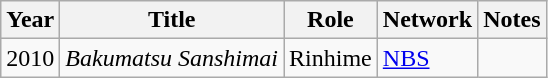<table class="wikitable">
<tr>
<th>Year</th>
<th>Title</th>
<th>Role</th>
<th>Network</th>
<th>Notes</th>
</tr>
<tr>
<td>2010</td>
<td><em>Bakumatsu Sanshimai</em></td>
<td>Rinhime</td>
<td><a href='#'>NBS</a></td>
<td></td>
</tr>
</table>
